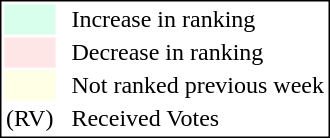<table style="border:1px solid black;">
<tr>
<td style="background:#D8FFEB; width:20px;"></td>
<td> </td>
<td>Increase in ranking</td>
</tr>
<tr>
<td style="background:#FFE6E6; width:20px;"></td>
<td> </td>
<td>Decrease in ranking</td>
</tr>
<tr>
<td style="background:#FFFFE6; width:20px;"></td>
<td> </td>
<td>Not ranked previous week</td>
</tr>
<tr>
<td>(RV)</td>
<td> </td>
<td>Received Votes</td>
</tr>
</table>
